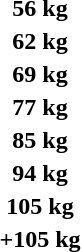<table>
<tr>
<th scope="row">56 kg<br></th>
<td></td>
<td></td>
<td></td>
</tr>
<tr>
<th scope="row">62 kg<br></th>
<td></td>
<td></td>
<td></td>
</tr>
<tr>
<th scope="row">69 kg<br></th>
<td></td>
<td></td>
<td></td>
</tr>
<tr>
<th scope="row">77 kg<br></th>
<td></td>
<td></td>
<td></td>
</tr>
<tr>
<th scope="row">85 kg<br></th>
<td></td>
<td></td>
<td></td>
</tr>
<tr>
<th scope="row">94 kg<br></th>
<td></td>
<td></td>
<td></td>
</tr>
<tr>
<th scope="row">105 kg<br></th>
<td></td>
<td></td>
<td></td>
</tr>
<tr>
<th scope="row">+105 kg<br></th>
<td></td>
<td></td>
<td></td>
</tr>
</table>
